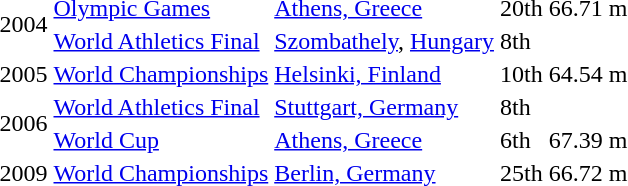<table>
<tr>
<td rowspan=2>2004</td>
<td><a href='#'>Olympic Games</a></td>
<td><a href='#'>Athens, Greece</a></td>
<td>20th</td>
<td>66.71 m</td>
</tr>
<tr>
<td><a href='#'>World Athletics Final</a></td>
<td><a href='#'>Szombathely</a>, <a href='#'>Hungary</a></td>
<td>8th</td>
<td></td>
</tr>
<tr>
<td>2005</td>
<td><a href='#'>World Championships</a></td>
<td><a href='#'>Helsinki, Finland</a></td>
<td>10th</td>
<td>64.54 m</td>
</tr>
<tr>
<td rowspan=2>2006</td>
<td><a href='#'>World Athletics Final</a></td>
<td><a href='#'>Stuttgart, Germany</a></td>
<td>8th</td>
<td></td>
</tr>
<tr>
<td><a href='#'>World Cup</a></td>
<td><a href='#'>Athens, Greece</a></td>
<td>6th</td>
<td>67.39 m</td>
</tr>
<tr>
<td>2009</td>
<td><a href='#'>World Championships</a></td>
<td><a href='#'>Berlin, Germany</a></td>
<td>25th</td>
<td>66.72 m</td>
</tr>
</table>
